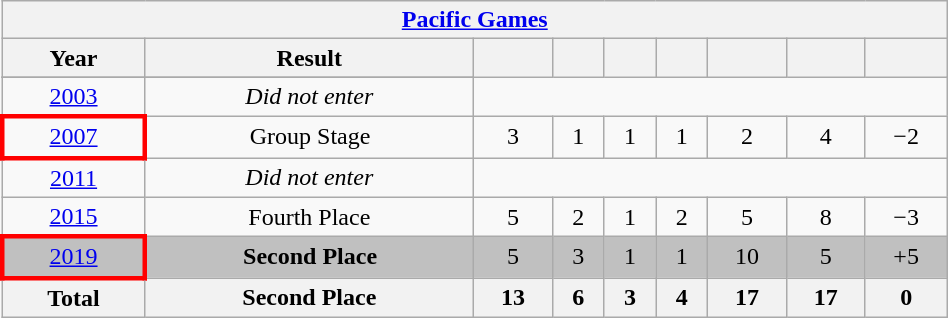<table class="wikitable" style="text-align: center; width:50%;">
<tr>
<th colspan=10><a href='#'>Pacific Games</a></th>
</tr>
<tr>
<th>Year</th>
<th>Result</th>
<th></th>
<th></th>
<th></th>
<th></th>
<th></th>
<th></th>
<th></th>
</tr>
<tr>
</tr>
<tr>
</tr>
<tr>
</tr>
<tr>
<td> <a href='#'>2003</a></td>
<td><em>Did not enter</em></td>
</tr>
<tr>
<td style="border: 3px solid red"> <a href='#'>2007</a></td>
<td>Group Stage</td>
<td>3</td>
<td>1</td>
<td>1</td>
<td>1</td>
<td>2</td>
<td>4</td>
<td>−2</td>
</tr>
<tr>
<td> <a href='#'>2011</a></td>
<td><em>Did not enter</em></td>
</tr>
<tr>
<td> <a href='#'>2015</a></td>
<td>Fourth Place</td>
<td>5</td>
<td>2</td>
<td>1</td>
<td>2</td>
<td>5</td>
<td>8</td>
<td>−3</td>
</tr>
<tr bgcolor=silver>
<td style="border: 3px solid red"> <a href='#'>2019</a></td>
<td><strong>Second Place</strong></td>
<td>5</td>
<td>3</td>
<td>1</td>
<td>1</td>
<td>10</td>
<td>5</td>
<td>+5</td>
</tr>
<tr>
<th>Total</th>
<th>Second Place</th>
<th>13</th>
<th>6</th>
<th>3</th>
<th>4</th>
<th>17</th>
<th>17</th>
<th>0</th>
</tr>
</table>
